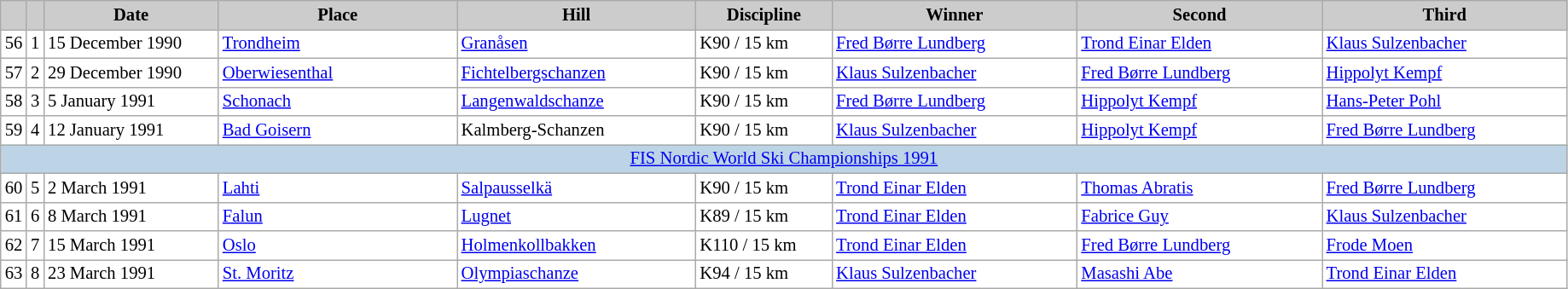<table class="wikitable plainrowheaders" style="background:#fff; font-size:86%; line-height:16px; border:grey solid 1px; border-collapse:collapse;">
<tr style="background:#ccc; text-align:center;">
<th scope="col" style="background:#ccc; width=20 px;"></th>
<th scope="col" style="background:#ccc; width=30 px;"></th>
<th scope="col" style="background:#ccc; width:130px;">Date</th>
<th scope="col" style="background:#ccc; width:180px;">Place</th>
<th scope="col" style="background:#ccc; width:180px;">Hill</th>
<th scope="col" style="background:#ccc; width:100px;">Discipline</th>
<th scope="col" style="background:#ccc; width:185px;">Winner</th>
<th scope="col" style="background:#ccc; width:185px;">Second</th>
<th scope="col" style="background:#ccc; width:185px;">Third</th>
</tr>
<tr>
<td align=center>56</td>
<td align=center>1</td>
<td>15 December 1990</td>
<td> <a href='#'>Trondheim</a></td>
<td><a href='#'>Granåsen</a></td>
<td>K90 / 15 km</td>
<td> <a href='#'>Fred Børre Lundberg</a></td>
<td> <a href='#'>Trond Einar Elden</a></td>
<td> <a href='#'>Klaus Sulzenbacher</a></td>
</tr>
<tr>
<td align=center>57</td>
<td align=center>2</td>
<td>29 December 1990</td>
<td> <a href='#'>Oberwiesenthal</a></td>
<td><a href='#'>Fichtelbergschanzen</a></td>
<td>K90 / 15 km</td>
<td> <a href='#'>Klaus Sulzenbacher</a></td>
<td> <a href='#'>Fred Børre Lundberg</a></td>
<td> <a href='#'>Hippolyt Kempf</a></td>
</tr>
<tr>
<td align=center>58</td>
<td align=center>3</td>
<td>5 January 1991</td>
<td> <a href='#'>Schonach</a></td>
<td><a href='#'>Langenwaldschanze</a></td>
<td>K90 / 15 km</td>
<td> <a href='#'>Fred Børre Lundberg</a></td>
<td> <a href='#'>Hippolyt Kempf</a></td>
<td> <a href='#'>Hans-Peter Pohl</a></td>
</tr>
<tr>
<td align=center>59</td>
<td align=center>4</td>
<td>12 January 1991</td>
<td> <a href='#'>Bad Goisern</a></td>
<td>Kalmberg-Schanzen</td>
<td>K90 / 15 km</td>
<td> <a href='#'>Klaus Sulzenbacher</a></td>
<td> <a href='#'>Hippolyt Kempf</a></td>
<td> <a href='#'>Fred Børre Lundberg</a></td>
</tr>
<tr bgcolor=#BCD4E6>
<td colspan=9 align=center><a href='#'>FIS Nordic World Ski Championships 1991</a></td>
</tr>
<tr>
<td align=center>60</td>
<td align=center>5</td>
<td>2 March 1991</td>
<td> <a href='#'>Lahti</a></td>
<td><a href='#'>Salpausselkä</a></td>
<td>K90 / 15 km</td>
<td> <a href='#'>Trond Einar Elden</a></td>
<td> <a href='#'>Thomas Abratis</a></td>
<td> <a href='#'>Fred Børre Lundberg</a></td>
</tr>
<tr>
<td align=center>61</td>
<td align=center>6</td>
<td>8 March 1991</td>
<td> <a href='#'>Falun</a></td>
<td><a href='#'>Lugnet</a></td>
<td>K89 / 15 km</td>
<td> <a href='#'>Trond Einar Elden</a></td>
<td> <a href='#'>Fabrice Guy</a></td>
<td> <a href='#'>Klaus Sulzenbacher</a></td>
</tr>
<tr>
<td align=center>62</td>
<td align=center>7</td>
<td>15 March 1991</td>
<td> <a href='#'>Oslo</a></td>
<td><a href='#'>Holmenkollbakken</a></td>
<td>K110 / 15 km</td>
<td> <a href='#'>Trond Einar Elden</a></td>
<td> <a href='#'>Fred Børre Lundberg</a></td>
<td> <a href='#'>Frode Moen</a></td>
</tr>
<tr>
<td align=center>63</td>
<td align=center>8</td>
<td>23 March 1991</td>
<td> <a href='#'>St. Moritz</a></td>
<td><a href='#'>Olympiaschanze</a></td>
<td>K94 / 15 km</td>
<td> <a href='#'>Klaus Sulzenbacher</a></td>
<td> <a href='#'>Masashi Abe</a></td>
<td> <a href='#'>Trond Einar Elden</a></td>
</tr>
</table>
